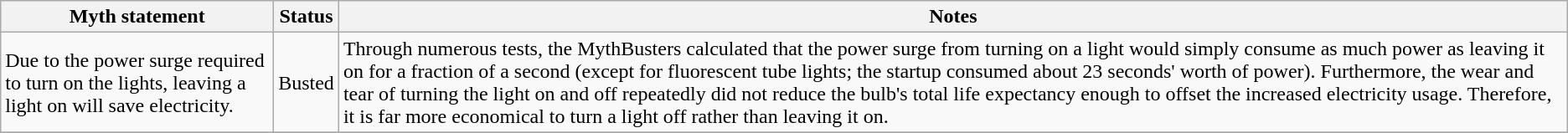<table class="wikitable plainrowheaders">
<tr>
<th>Myth statement</th>
<th>Status</th>
<th>Notes</th>
</tr>
<tr>
<td>Due to the power surge required to turn on the lights, leaving a light on will save electricity.</td>
<td><span>Busted</span></td>
<td>Through numerous tests, the MythBusters calculated that the power surge from turning on a light would simply consume as much power as leaving it on for a fraction of a second (except for fluorescent tube lights; the startup consumed about 23 seconds' worth of power). Furthermore, the wear and tear of turning the light on and off repeatedly did not reduce the bulb's total life expectancy enough to offset the increased electricity usage. Therefore, it is far more economical to turn a light off rather than leaving it on.</td>
</tr>
<tr>
</tr>
</table>
